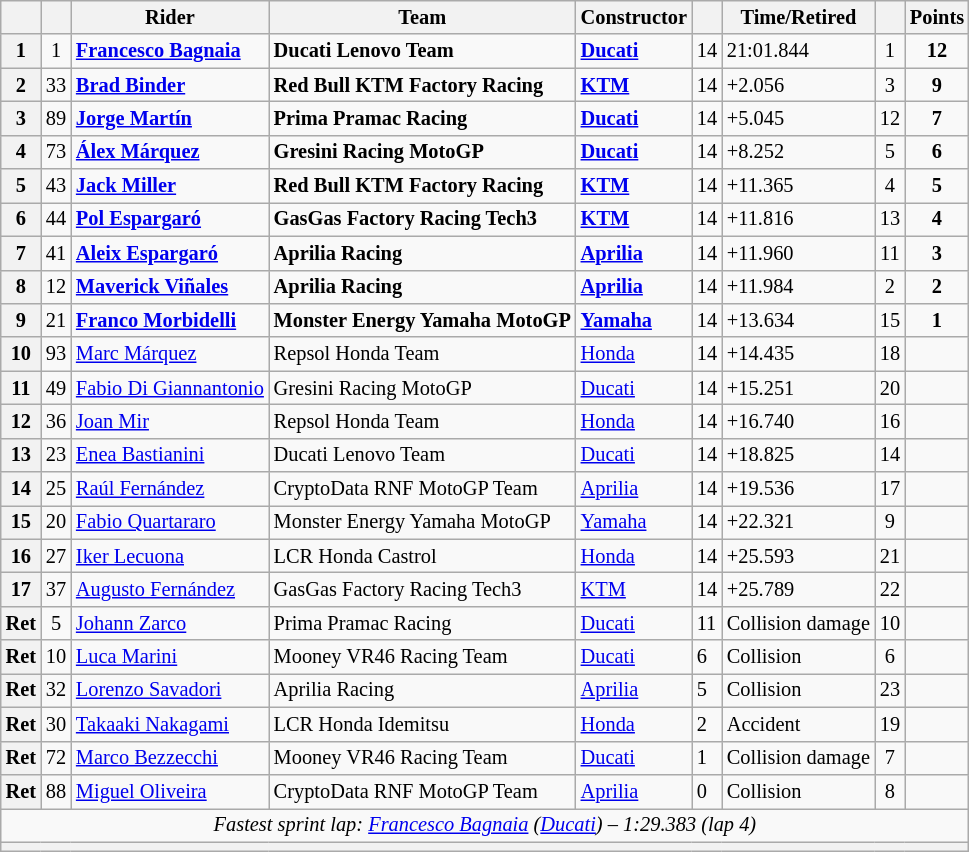<table class="wikitable sortable" style="font-size: 85%;">
<tr>
<th scope="col"></th>
<th scope="col"></th>
<th scope="col">Rider</th>
<th scope="col">Team</th>
<th scope="col">Constructor</th>
<th scope="col" class="unsortable"></th>
<th scope="col" class="unsortable">Time/Retired</th>
<th scope="col"></th>
<th scope="col">Points</th>
</tr>
<tr>
<th scope="row">1</th>
<td align="center">1</td>
<td data-sort-value="bag"> <strong><a href='#'>Francesco Bagnaia</a></strong></td>
<td><strong>Ducati Lenovo Team</strong></td>
<td><strong><a href='#'>Ducati</a></strong></td>
<td>14</td>
<td>21:01.844</td>
<td align="center">1</td>
<td align="center"><strong>12</strong></td>
</tr>
<tr>
<th scope="row">2</th>
<td align="center">33</td>
<td data-sort-value="bin"> <strong><a href='#'>Brad Binder</a></strong></td>
<td><strong>Red Bull KTM Factory Racing</strong></td>
<td><strong><a href='#'>KTM</a></strong></td>
<td>14</td>
<td>+2.056</td>
<td align="center">3</td>
<td align="center"><strong>9</strong></td>
</tr>
<tr>
<th scope="row">3</th>
<td align="center">89</td>
<td data-sort-value="mart"> <strong><a href='#'>Jorge Martín</a></strong></td>
<td><strong>Prima Pramac Racing</strong></td>
<td><strong><a href='#'>Ducati</a></strong></td>
<td>14</td>
<td>+5.045</td>
<td align="center">12</td>
<td align="center"><strong>7</strong></td>
</tr>
<tr>
<th scope="row">4</th>
<td align="center">73</td>
<td data-sort-value="marqa"> <strong><a href='#'>Álex Márquez</a></strong></td>
<td><strong>Gresini Racing MotoGP</strong></td>
<td><strong><a href='#'>Ducati</a></strong></td>
<td>14</td>
<td>+8.252</td>
<td align="center">5</td>
<td align="center"><strong>6</strong></td>
</tr>
<tr>
<th scope="row">5</th>
<td align="center">43</td>
<td data-sort-value="mil"> <strong><a href='#'>Jack Miller</a></strong></td>
<td><strong>Red Bull KTM Factory Racing</strong></td>
<td><strong><a href='#'>KTM</a></strong></td>
<td>14</td>
<td>+11.365</td>
<td align="center">4</td>
<td align="center"><strong>5</strong></td>
</tr>
<tr>
<th scope="row">6</th>
<td align="center">44</td>
<td data-sort-value="espp"> <strong><a href='#'>Pol Espargaró</a></strong></td>
<td><strong>GasGas Factory Racing Tech3</strong></td>
<td><strong><a href='#'>KTM</a></strong></td>
<td>14</td>
<td>+11.816</td>
<td align="center">13</td>
<td align="center"><strong>4</strong></td>
</tr>
<tr>
<th scope="row">7</th>
<td align="center">41</td>
<td data-sort-value="espa"> <strong><a href='#'>Aleix Espargaró</a></strong></td>
<td><strong>Aprilia Racing</strong></td>
<td><strong><a href='#'>Aprilia</a></strong></td>
<td>14</td>
<td>+11.960</td>
<td align="center">11</td>
<td align="center"><strong>3</strong></td>
</tr>
<tr>
<th scope="row">8</th>
<td align="center">12</td>
<td data-sort-value="vin"> <strong><a href='#'>Maverick Viñales</a></strong></td>
<td><strong>Aprilia Racing</strong></td>
<td><strong><a href='#'>Aprilia</a></strong></td>
<td>14</td>
<td>+11.984</td>
<td align="center">2</td>
<td align="center"><strong>2</strong></td>
</tr>
<tr>
<th scope="row">9</th>
<td align="center">21</td>
<td data-sort-value="mor"> <strong><a href='#'>Franco Morbidelli</a></strong></td>
<td><strong>Monster Energy Yamaha MotoGP</strong></td>
<td><strong><a href='#'>Yamaha</a></strong></td>
<td>14</td>
<td>+13.634</td>
<td align="center">15</td>
<td align="center"><strong>1</strong></td>
</tr>
<tr>
<th scope="row">10</th>
<td align="center">93</td>
<td data-sort-value="marqm"> <a href='#'>Marc Márquez</a></td>
<td>Repsol Honda Team</td>
<td><a href='#'>Honda</a></td>
<td>14</td>
<td>+14.435</td>
<td align="center">18</td>
<td></td>
</tr>
<tr>
<th scope="row">11</th>
<td align="center">49</td>
<td data-sort-value="dig"> <a href='#'>Fabio Di Giannantonio</a></td>
<td>Gresini Racing MotoGP</td>
<td><a href='#'>Ducati</a></td>
<td>14</td>
<td>+15.251</td>
<td align="center">20</td>
<td></td>
</tr>
<tr>
<th scope="row">12</th>
<td align="center">36</td>
<td data-sort-value="mir"> <a href='#'>Joan Mir</a></td>
<td>Repsol Honda Team</td>
<td><a href='#'>Honda</a></td>
<td>14</td>
<td>+16.740</td>
<td align="center">16</td>
<td></td>
</tr>
<tr>
<th scope="row">13</th>
<td align="center">23</td>
<td data-sort-value="bas"> <a href='#'>Enea Bastianini</a></td>
<td>Ducati Lenovo Team</td>
<td><a href='#'>Ducati</a></td>
<td>14</td>
<td>+18.825</td>
<td align="center">14</td>
<td></td>
</tr>
<tr>
<th scope="row">14</th>
<td align="center">25</td>
<td data-sort-value="ferr"> <a href='#'>Raúl Fernández</a></td>
<td>CryptoData RNF MotoGP Team</td>
<td><a href='#'>Aprilia</a></td>
<td>14</td>
<td>+19.536</td>
<td align="center">17</td>
<td></td>
</tr>
<tr>
<th scope="row">15</th>
<td align="center">20</td>
<td data-sort-value="qua"> <a href='#'>Fabio Quartararo</a></td>
<td>Monster Energy Yamaha MotoGP</td>
<td><a href='#'>Yamaha</a></td>
<td>14</td>
<td>+22.321</td>
<td align="center">9</td>
<td></td>
</tr>
<tr>
<th scope="row">16</th>
<td align="center">27</td>
<td data-sort-value="lec"> <a href='#'>Iker Lecuona</a></td>
<td>LCR Honda Castrol</td>
<td><a href='#'>Honda</a></td>
<td>14</td>
<td>+25.593</td>
<td align="center">21</td>
<td></td>
</tr>
<tr>
<th scope="row">17</th>
<td align="center">37</td>
<td data-sort-value="fera"> <a href='#'>Augusto Fernández</a></td>
<td>GasGas Factory Racing Tech3</td>
<td><a href='#'>KTM</a></td>
<td>14</td>
<td>+25.789</td>
<td align="center">22</td>
<td align="center"></td>
</tr>
<tr>
<th scope="row">Ret</th>
<td align="center">5</td>
<td data-sort-value="zar"> <a href='#'>Johann Zarco</a></td>
<td>Prima Pramac Racing</td>
<td><a href='#'>Ducati</a></td>
<td>11</td>
<td>Collision damage</td>
<td align="center">10</td>
<td align="center"></td>
</tr>
<tr>
<th scope="row">Ret</th>
<td align="center">10</td>
<td data-sort-value="mari"> <a href='#'>Luca Marini</a></td>
<td>Mooney VR46 Racing Team</td>
<td><a href='#'>Ducati</a></td>
<td>6</td>
<td>Collision</td>
<td align="center">6</td>
<td></td>
</tr>
<tr>
<th>Ret</th>
<td align="center">32</td>
<td data-sort-value="sav"> <a href='#'>Lorenzo Savadori</a></td>
<td>Aprilia Racing</td>
<td><a href='#'>Aprilia</a></td>
<td>5</td>
<td>Collision</td>
<td align="center">23</td>
<td></td>
</tr>
<tr>
<th scope="row">Ret</th>
<td align="center">30</td>
<td data-sort-value="nak"> <a href='#'>Takaaki Nakagami</a></td>
<td>LCR Honda Idemitsu</td>
<td><a href='#'>Honda</a></td>
<td>2</td>
<td>Accident</td>
<td align="center">19</td>
<td></td>
</tr>
<tr>
<th scope="row">Ret</th>
<td align="center">72</td>
<td data-sort-value="bez"> <a href='#'>Marco Bezzecchi</a></td>
<td>Mooney VR46 Racing Team</td>
<td><a href='#'>Ducati</a></td>
<td>1</td>
<td>Collision damage</td>
<td align="center">7</td>
<td align="center"></td>
</tr>
<tr>
<th scope="row">Ret</th>
<td align="center">88</td>
<td data-sort-value="oli"> <a href='#'>Miguel Oliveira</a></td>
<td>CryptoData RNF MotoGP Team</td>
<td><a href='#'>Aprilia</a></td>
<td>0</td>
<td>Collision</td>
<td align="center">8</td>
<td></td>
</tr>
<tr class="sortbottom">
<td colspan="9" style="text-align:center"><em>Fastest sprint lap:  <a href='#'>Francesco Bagnaia</a> (<a href='#'>Ducati</a>) – 1:29.383 (lap 4)</em></td>
</tr>
<tr class="sortbottom">
<th colspan=9></th>
</tr>
</table>
